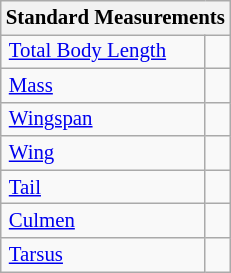<table class="wikitable" style="font-size: 87%;">
<tr>
<th colspan="2">Standard Measurements</th>
</tr>
<tr>
<td style="padding-right: 1em;padding-left:0.35em;"><a href='#'>Total Body Length</a></td>
<td style="padding-right: 0.5em;padding-left:0.5em;"></td>
</tr>
<tr>
<td style="padding-right: 1em;padding-left:0.35em;"><a href='#'>Mass</a></td>
<td style="padding-right: 0.5em;padding-left:0.5em;"></td>
</tr>
<tr>
<td style="padding-right: 1em;padding-left:0.35em;"><a href='#'>Wingspan</a></td>
<td style="padding-right: 0.5em;padding-left:0.5em;"></td>
</tr>
<tr>
<td style="padding-right: 1em;padding-left:0.35em;"><a href='#'>Wing</a></td>
<td style="padding-right: 0.5em;padding-left:0.5em;"></td>
</tr>
<tr>
<td style="padding-right: 1em;padding-left:0.35em;"><a href='#'>Tail</a></td>
<td style="padding-right: 0.5em;padding-left:0.5em;"></td>
</tr>
<tr>
<td style="padding-right: 1em;padding-left:0.35em;"><a href='#'>Culmen</a></td>
<td style="padding-right: 0.5em;padding-left:0.5em;"></td>
</tr>
<tr>
<td style="padding-right: 1em;padding-left:0.35em;"><a href='#'>Tarsus</a></td>
<td style="padding-right: 0.5em;padding-left:0.5em;"></td>
</tr>
</table>
